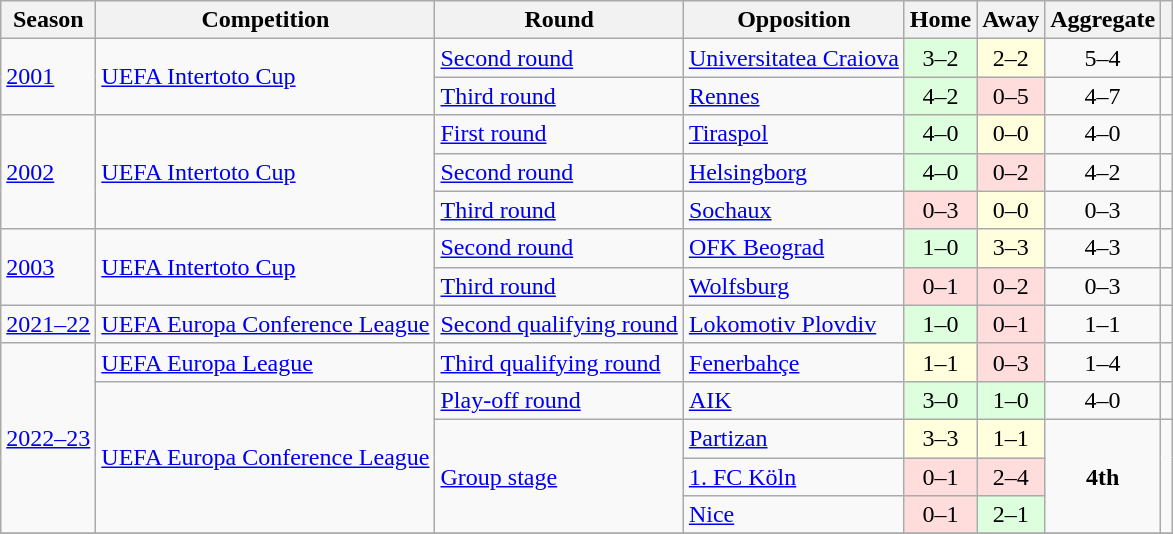<table class="wikitable" style="text-align:left">
<tr>
<th>Season</th>
<th>Competition</th>
<th>Round</th>
<th>Opposition</th>
<th>Home</th>
<th>Away</th>
<th>Aggregate</th>
<th></th>
</tr>
<tr>
<td rowspan=2><a href='#'>2001</a></td>
<td rowspan=2><a href='#'>UEFA Intertoto Cup</a></td>
<td><a href='#'>Second round</a></td>
<td> <a href='#'>Universitatea Craiova</a></td>
<td style="text-align:center; background:#dfd;">3–2</td>
<td style="text-align:center; background:#ffd;">2–2</td>
<td style="text-align:center;">5–4</td>
<td></td>
</tr>
<tr>
<td><a href='#'>Third round</a></td>
<td> <a href='#'>Rennes</a></td>
<td style="text-align:center; background:#dfd;">4–2</td>
<td style="text-align:center; background:#fdd;">0–5</td>
<td style="text-align:center;">4–7</td>
<td></td>
</tr>
<tr>
<td rowspan=3><a href='#'>2002</a></td>
<td rowspan=3><a href='#'>UEFA Intertoto Cup</a></td>
<td><a href='#'>First round</a></td>
<td> <a href='#'>Tiraspol</a></td>
<td style="text-align:center; background:#dfd;">4–0</td>
<td style="text-align:center; background:#ffd;">0–0</td>
<td style="text-align:center;">4–0</td>
<td></td>
</tr>
<tr>
<td><a href='#'>Second round</a></td>
<td> <a href='#'>Helsingborg</a></td>
<td style="text-align:center; background:#dfd;">4–0</td>
<td style="text-align:center; background:#fdd;">0–2</td>
<td style="text-align:center;">4–2</td>
<td></td>
</tr>
<tr>
<td><a href='#'>Third round</a></td>
<td> <a href='#'>Sochaux</a></td>
<td style="text-align:center; background:#fdd;">0–3</td>
<td style="text-align:center; background:#ffd;">0–0</td>
<td style="text-align:center;">0–3</td>
<td></td>
</tr>
<tr>
<td rowspan=2><a href='#'>2003</a></td>
<td rowspan=2><a href='#'>UEFA Intertoto Cup</a></td>
<td><a href='#'>Second round</a></td>
<td> <a href='#'>OFK Beograd</a></td>
<td style="text-align:center; background:#dfd;">1–0</td>
<td style="text-align:center; background:#ffd;">3–3</td>
<td style="text-align:center;">4–3</td>
<td></td>
</tr>
<tr>
<td><a href='#'>Third round</a></td>
<td> <a href='#'>Wolfsburg</a></td>
<td style="text-align:center; background:#fdd;">0–1</td>
<td style="text-align:center; background:#fdd;">0–2</td>
<td style="text-align:center;">0–3</td>
<td></td>
</tr>
<tr>
<td><a href='#'>2021–22</a></td>
<td><a href='#'>UEFA Europa Conference League</a></td>
<td><a href='#'>Second qualifying round</a></td>
<td> <a href='#'>Lokomotiv Plovdiv</a></td>
<td style="text-align:center; background:#dfd;">1–0</td>
<td style="text-align:center; background:#fdd;">0–1</td>
<td style="text-align:center;">1–1 </td>
<td></td>
</tr>
<tr>
<td rowspan=5><a href='#'>2022–23</a></td>
<td><a href='#'>UEFA Europa League</a></td>
<td><a href='#'>Third qualifying round</a></td>
<td> <a href='#'>Fenerbahçe</a></td>
<td style="text-align:center; background:#ffd;">1–1</td>
<td style="text-align:center; background:#fdd;">0–3</td>
<td style="text-align:center;">1–4</td>
<td></td>
</tr>
<tr>
<td rowspan=4><a href='#'>UEFA Europa Conference League</a></td>
<td><a href='#'>Play-off round</a></td>
<td> <a href='#'>AIK</a></td>
<td style="text-align:center; background:#dfd;">3–0</td>
<td style="text-align:center; background:#dfd;">1–0</td>
<td style="text-align:center;">4–0</td>
<td></td>
</tr>
<tr>
<td rowspan=3><a href='#'>Group stage</a></td>
<td> <a href='#'>Partizan</a></td>
<td style="text-align:center; background:#ffd;">3–3</td>
<td style="text-align:center; background:#ffd;">1–1</td>
<td style="text-align:center;" rowspan="3"><strong>4th</strong></td>
<td rowspan="3"></td>
</tr>
<tr>
<td> <a href='#'>1. FC Köln</a></td>
<td style="text-align:center; background:#fdd;">0–1</td>
<td style="text-align:center; background:#fdd;">2–4</td>
</tr>
<tr>
<td> <a href='#'>Nice</a></td>
<td style="text-align:center; background:#fdd;">0–1</td>
<td style="text-align:center; background:#dfd;">2–1</td>
</tr>
<tr>
</tr>
</table>
